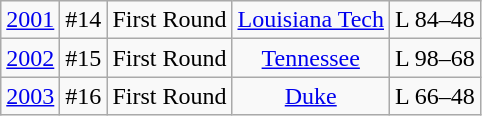<table class="wikitable">
<tr align="center">
<td><a href='#'>2001</a></td>
<td>#14</td>
<td>First Round</td>
<td><a href='#'>Louisiana Tech</a></td>
<td>L 84–48</td>
</tr>
<tr align="center">
<td><a href='#'>2002</a></td>
<td>#15</td>
<td>First Round</td>
<td><a href='#'>Tennessee</a></td>
<td>L 98–68</td>
</tr>
<tr align="center">
<td><a href='#'>2003</a></td>
<td>#16</td>
<td>First Round</td>
<td><a href='#'>Duke</a></td>
<td>L 66–48</td>
</tr>
</table>
